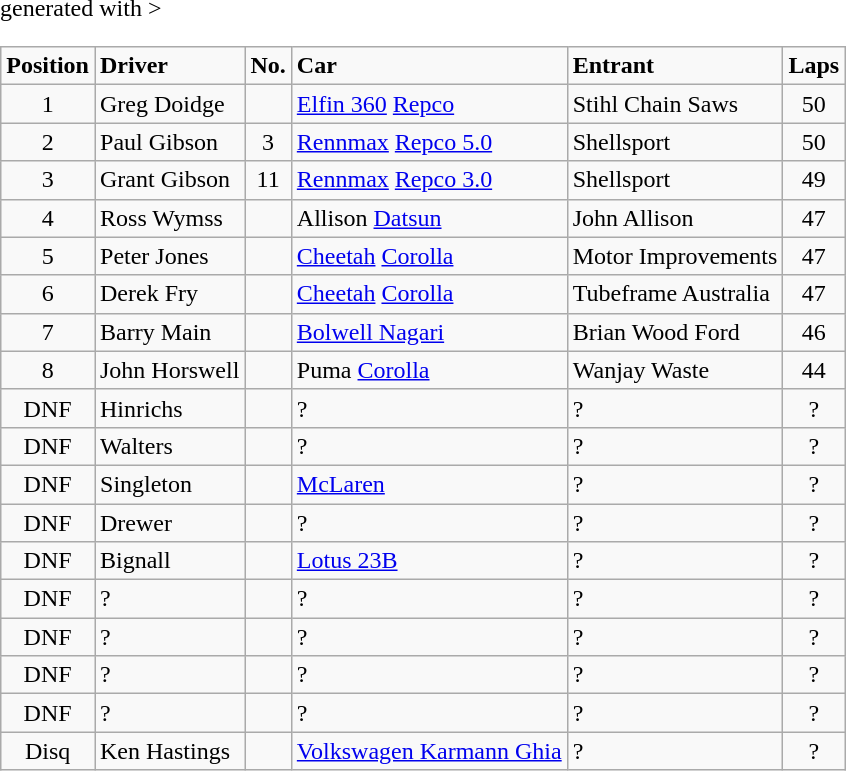<table class="wikitable" <hiddentext>generated with >
<tr style="font-weight:bold">
<td height="14" align="center">Position</td>
<td>Driver</td>
<td align="center">No.</td>
<td>Car</td>
<td>Entrant</td>
<td align="center">Laps</td>
</tr>
<tr>
<td height="14" align="center">1</td>
<td>Greg Doidge</td>
<td align="center"></td>
<td><a href='#'>Elfin 360</a> <a href='#'>Repco</a></td>
<td>Stihl Chain Saws</td>
<td align="center">50</td>
</tr>
<tr>
<td height="14" align="center">2</td>
<td>Paul Gibson</td>
<td align="center">3</td>
<td><a href='#'>Rennmax</a> <a href='#'>Repco 5.0</a></td>
<td>Shellsport</td>
<td align="center">50</td>
</tr>
<tr>
<td height="14" align="center">3</td>
<td>Grant Gibson</td>
<td align="center">11</td>
<td><a href='#'>Rennmax</a> <a href='#'>Repco 3.0</a></td>
<td>Shellsport</td>
<td align="center">49</td>
</tr>
<tr>
<td height="14" align="center">4</td>
<td>Ross Wymss</td>
<td align="center"></td>
<td>Allison <a href='#'>Datsun</a></td>
<td>John Allison</td>
<td align="center">47</td>
</tr>
<tr>
<td height="14" align="center">5</td>
<td>Peter Jones</td>
<td align="center"></td>
<td><a href='#'>Cheetah</a> <a href='#'>Corolla</a></td>
<td>Motor Improvements</td>
<td align="center">47</td>
</tr>
<tr>
<td height="14" align="center">6</td>
<td>Derek Fry</td>
<td align="center"></td>
<td><a href='#'>Cheetah</a> <a href='#'>Corolla</a></td>
<td>Tubeframe Australia</td>
<td align="center">47</td>
</tr>
<tr>
<td height="14" align="center">7</td>
<td>Barry Main</td>
<td align="center"></td>
<td><a href='#'>Bolwell Nagari</a></td>
<td>Brian Wood Ford</td>
<td align="center">46</td>
</tr>
<tr>
<td height="14" align="center">8</td>
<td>John Horswell</td>
<td align="center"></td>
<td>Puma <a href='#'>Corolla</a></td>
<td>Wanjay Waste</td>
<td align="center">44</td>
</tr>
<tr>
<td height="14" align="center">DNF</td>
<td>Hinrichs</td>
<td align="center"></td>
<td>?</td>
<td>?</td>
<td align="center">?</td>
</tr>
<tr>
<td height="14" align="center">DNF</td>
<td>Walters</td>
<td align="center"></td>
<td>?</td>
<td>?</td>
<td align="center">?</td>
</tr>
<tr>
<td height="14" align="center">DNF</td>
<td>Singleton</td>
<td align="center"></td>
<td><a href='#'>McLaren</a></td>
<td>?</td>
<td align="center">?</td>
</tr>
<tr>
<td height="14" align="center">DNF</td>
<td>Drewer</td>
<td align="center"></td>
<td>?</td>
<td>?</td>
<td align="center">?</td>
</tr>
<tr>
<td height="14" align="center">DNF</td>
<td>Bignall</td>
<td align="center"></td>
<td><a href='#'>Lotus 23B</a></td>
<td>?</td>
<td align="center">?</td>
</tr>
<tr>
<td height="14" align="center">DNF</td>
<td>?</td>
<td align="center"></td>
<td>?</td>
<td>?</td>
<td align="center">?</td>
</tr>
<tr>
<td height="14" align="center">DNF</td>
<td>?</td>
<td align="center"></td>
<td>?</td>
<td>?</td>
<td align="center">?</td>
</tr>
<tr>
<td height="14" align="center">DNF</td>
<td>?</td>
<td align="center"></td>
<td>?</td>
<td>?</td>
<td align="center">?</td>
</tr>
<tr>
<td height="14" align="center">DNF</td>
<td>?</td>
<td align="center"></td>
<td>?</td>
<td>?</td>
<td align="center">?</td>
</tr>
<tr>
<td height="14" align="center">Disq</td>
<td>Ken Hastings</td>
<td align="center"></td>
<td><a href='#'>Volkswagen Karmann Ghia</a></td>
<td>?</td>
<td align="center">?</td>
</tr>
</table>
